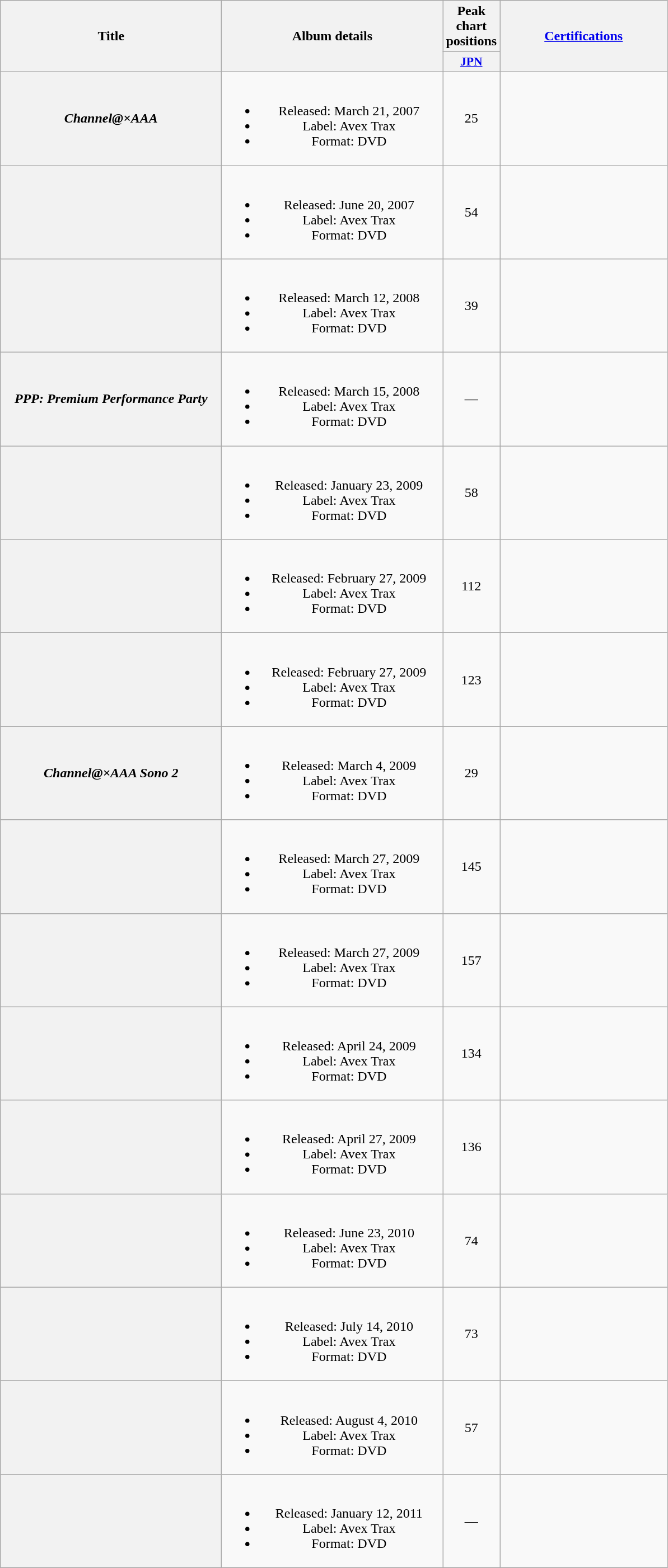<table class="wikitable plainrowheaders" style="text-align:center;" border="1">
<tr>
<th scope="col" rowspan="2" style="width:16em;">Title</th>
<th scope="col" rowspan="2" style="width:16em;">Album details</th>
<th scope="col" colspan="1">Peak chart positions</th>
<th scope="col" rowspan="2" style="width:12em;"><a href='#'>Certifications</a></th>
</tr>
<tr>
<th scope="col" style="width:2.2em;font-size:90%;"><a href='#'>JPN</a><br></th>
</tr>
<tr>
<th scope="row"><em>Channel@×AAA</em></th>
<td><br><ul><li>Released: March 21, 2007</li><li>Label: Avex Trax</li><li>Format: DVD</li></ul></td>
<td>25</td>
<td></td>
</tr>
<tr>
<th scope="row"></th>
<td><br><ul><li>Released: June 20, 2007</li><li>Label: Avex Trax</li><li>Format: DVD</li></ul></td>
<td>54</td>
<td></td>
</tr>
<tr>
<th scope="row"></th>
<td><br><ul><li>Released: March 12, 2008</li><li>Label: Avex Trax</li><li>Format: DVD</li></ul></td>
<td>39</td>
<td></td>
</tr>
<tr>
<th scope="row"><em>PPP: Premium Performance Party</em></th>
<td><br><ul><li>Released: March 15, 2008</li><li>Label: Avex Trax</li><li>Format: DVD</li></ul></td>
<td>—</td>
<td></td>
</tr>
<tr>
<th scope="row"></th>
<td><br><ul><li>Released: January 23, 2009</li><li>Label: Avex Trax</li><li>Format: DVD</li></ul></td>
<td>58</td>
<td></td>
</tr>
<tr>
<th scope="row"></th>
<td><br><ul><li>Released: February 27, 2009</li><li>Label: Avex Trax</li><li>Format: DVD</li></ul></td>
<td>112</td>
<td></td>
</tr>
<tr>
<th scope="row"></th>
<td><br><ul><li>Released: February 27, 2009</li><li>Label: Avex Trax</li><li>Format: DVD</li></ul></td>
<td>123</td>
<td></td>
</tr>
<tr>
<th scope="row"><em>Channel@×AAA Sono 2</em></th>
<td><br><ul><li>Released: March 4, 2009</li><li>Label: Avex Trax</li><li>Format: DVD</li></ul></td>
<td>29</td>
<td></td>
</tr>
<tr>
<th scope="row"></th>
<td><br><ul><li>Released: March 27, 2009</li><li>Label: Avex Trax</li><li>Format: DVD</li></ul></td>
<td>145</td>
<td></td>
</tr>
<tr>
<th scope="row"></th>
<td><br><ul><li>Released: March 27, 2009</li><li>Label: Avex Trax</li><li>Format: DVD</li></ul></td>
<td>157</td>
<td></td>
</tr>
<tr>
<th scope="row"></th>
<td><br><ul><li>Released: April 24, 2009</li><li>Label: Avex Trax</li><li>Format: DVD</li></ul></td>
<td>134</td>
<td></td>
</tr>
<tr>
<th scope="row"></th>
<td><br><ul><li>Released: April 27, 2009</li><li>Label: Avex Trax</li><li>Format: DVD</li></ul></td>
<td>136</td>
<td></td>
</tr>
<tr>
<th scope="row"></th>
<td><br><ul><li>Released: June 23, 2010</li><li>Label: Avex Trax</li><li>Format: DVD</li></ul></td>
<td>74</td>
<td></td>
</tr>
<tr>
<th scope="row"></th>
<td><br><ul><li>Released: July 14, 2010</li><li>Label: Avex Trax</li><li>Format: DVD</li></ul></td>
<td>73</td>
<td></td>
</tr>
<tr>
<th scope="row"></th>
<td><br><ul><li>Released: August 4, 2010</li><li>Label: Avex Trax</li><li>Format: DVD</li></ul></td>
<td>57</td>
<td></td>
</tr>
<tr>
<th scope="row"></th>
<td><br><ul><li>Released: January 12, 2011</li><li>Label: Avex Trax</li><li>Format: DVD</li></ul></td>
<td>—</td>
<td></td>
</tr>
</table>
